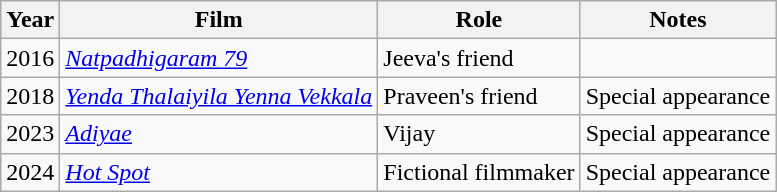<table class="wikitable sortable">
<tr>
<th>Year</th>
<th>Film</th>
<th>Role</th>
<th>Notes</th>
</tr>
<tr>
<td>2016</td>
<td><em><a href='#'>Natpadhigaram 79</a></em></td>
<td>Jeeva's friend</td>
<td></td>
</tr>
<tr>
<td>2018</td>
<td><em><a href='#'>Yenda Thalaiyila Yenna Vekkala</a></em></td>
<td>Praveen's friend</td>
<td>Special appearance</td>
</tr>
<tr>
<td>2023</td>
<td><em><a href='#'>Adiyae</a></em></td>
<td>Vijay</td>
<td>Special appearance</td>
</tr>
<tr>
<td>2024</td>
<td><em><a href='#'>Hot Spot</a></em></td>
<td>Fictional filmmaker</td>
<td>Special appearance</td>
</tr>
</table>
